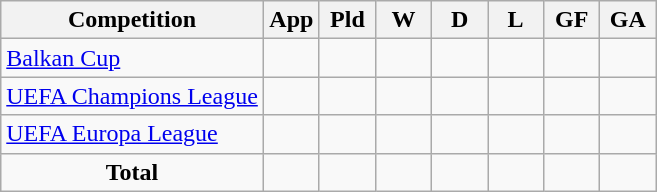<table class="wikitable">
<tr>
<th>Competition</th>
<th width="30">App</th>
<th width="30">Pld</th>
<th width="30">W</th>
<th width="30">D</th>
<th width="30">L</th>
<th width="30">GF</th>
<th width="30">GA</th>
</tr>
<tr>
<td align=><a href='#'>Balkan Cup</a></td>
<td></td>
<td></td>
<td></td>
<td></td>
<td></td>
<td></td>
<td></td>
</tr>
<tr>
<td align=><a href='#'>UEFA Champions League</a></td>
<td></td>
<td></td>
<td></td>
<td></td>
<td></td>
<td></td>
<td></td>
</tr>
<tr>
<td align=><a href='#'>UEFA Europa League</a></td>
<td></td>
<td></td>
<td></td>
<td></td>
<td></td>
<td></td>
<td></td>
</tr>
<tr>
<td align="center"><strong>Total</strong></td>
<td></td>
<td></td>
<td></td>
<td></td>
<td></td>
<td></td>
<td></td>
</tr>
</table>
